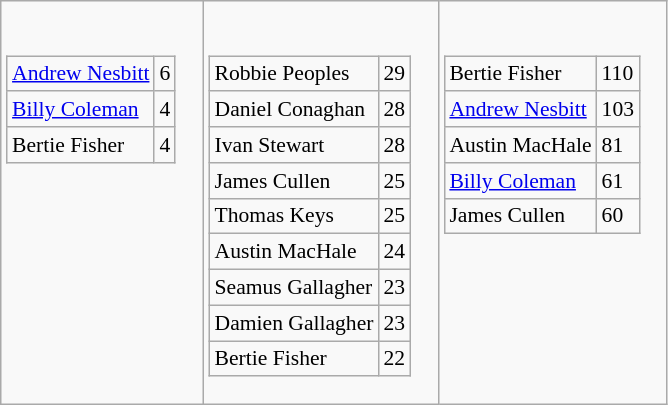<table class="wikitable">
<tr>
<td style="vertical-align: text-top"><br><table class="wikitable" style="font-size:90%;">
<tr>
<td> <a href='#'>Andrew Nesbitt</a></td>
<td>6</td>
</tr>
<tr>
<td> <a href='#'>Billy Coleman</a></td>
<td>4</td>
</tr>
<tr>
<td> Bertie Fisher</td>
<td>4</td>
</tr>
</table>
</td>
<td style="vertical-align: text-top"><br><table class="wikitable" style="font-size:90%;">
<tr>
<td> Robbie Peoples</td>
<td>29</td>
</tr>
<tr>
<td> Daniel Conaghan</td>
<td>28</td>
</tr>
<tr>
<td> Ivan Stewart</td>
<td>28</td>
</tr>
<tr>
<td> James Cullen</td>
<td>25</td>
</tr>
<tr>
<td> Thomas Keys</td>
<td>25</td>
</tr>
<tr>
<td> Austin MacHale</td>
<td>24</td>
</tr>
<tr>
<td> Seamus Gallagher</td>
<td>23</td>
</tr>
<tr>
<td> Damien Gallagher</td>
<td>23</td>
</tr>
<tr>
<td> Bertie Fisher</td>
<td>22</td>
</tr>
</table>
</td>
<td style="vertical-align: text-top"><br><table class="wikitable" style="font-size:90%;">
<tr>
<td> Bertie Fisher</td>
<td>110</td>
</tr>
<tr>
<td> <a href='#'>Andrew Nesbitt</a></td>
<td>103</td>
</tr>
<tr>
<td> Austin MacHale</td>
<td>81</td>
</tr>
<tr>
<td> <a href='#'>Billy Coleman</a></td>
<td>61</td>
</tr>
<tr>
<td> James Cullen</td>
<td>60</td>
</tr>
</table>
</td>
</tr>
</table>
